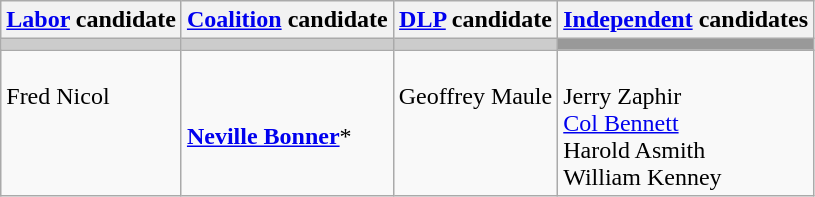<table class="wikitable">
<tr>
<th><a href='#'>Labor</a> candidate</th>
<th><a href='#'>Coalition</a> candidate</th>
<th><a href='#'>DLP</a> candidate</th>
<th><a href='#'>Independent</a> candidates</th>
</tr>
<tr bgcolor="#cccccc">
<td></td>
<td></td>
<td></td>
<td bgcolor="#999999"></td>
</tr>
<tr>
<td valign=top><br>Fred Nicol</td>
<td><br><strong><a href='#'>Neville Bonner</a></strong>*</td>
<td valign=top><br>Geoffrey Maule</td>
<td valign=top><br>Jerry Zaphir<br>
<a href='#'>Col Bennett</a><br>
Harold Asmith<br>
William Kenney</td>
</tr>
</table>
